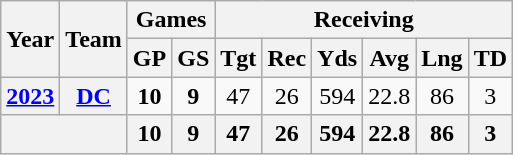<table class="wikitable" style="text-align:center">
<tr>
<th rowspan="2">Year</th>
<th rowspan="2">Team</th>
<th colspan="2">Games</th>
<th colspan="6">Receiving</th>
</tr>
<tr>
<th>GP</th>
<th>GS</th>
<th>Tgt</th>
<th>Rec</th>
<th>Yds</th>
<th>Avg</th>
<th>Lng</th>
<th>TD</th>
</tr>
<tr>
<th><a href='#'>2023</a></th>
<th><a href='#'>DC</a></th>
<td><strong>10</strong></td>
<td><strong>9</strong></td>
<td>47</td>
<td>26</td>
<td>594</td>
<td>22.8</td>
<td>86</td>
<td>3</td>
</tr>
<tr>
<th colspan="2"></th>
<th>10</th>
<th>9</th>
<th>47</th>
<th>26</th>
<th>594</th>
<th>22.8</th>
<th>86</th>
<th>3</th>
</tr>
</table>
